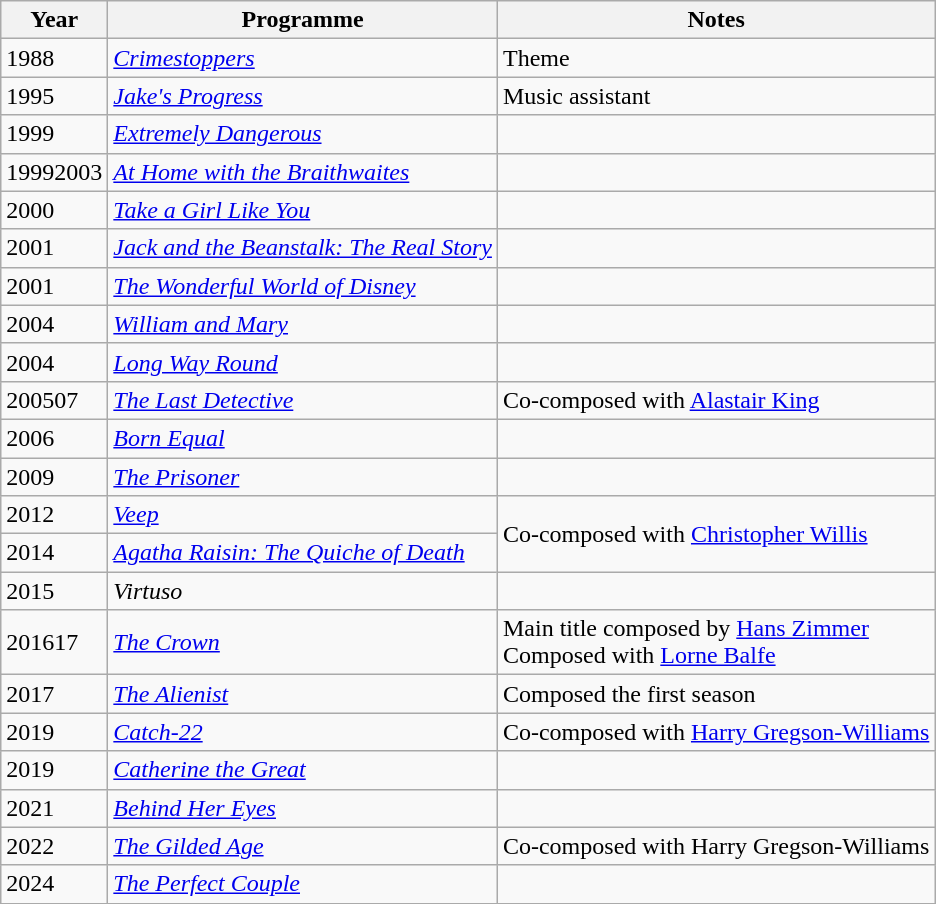<table class="wikitable plainrowheaders">
<tr>
<th>Year</th>
<th>Programme</th>
<th>Notes</th>
</tr>
<tr>
<td>1988</td>
<td><em><a href='#'>Crimestoppers</a></em></td>
<td>Theme</td>
</tr>
<tr>
<td>1995</td>
<td><em><a href='#'>Jake's Progress</a></em></td>
<td>Music assistant</td>
</tr>
<tr>
<td>1999</td>
<td><em><a href='#'>Extremely Dangerous</a></em></td>
<td></td>
</tr>
<tr>
<td>19992003</td>
<td><em><a href='#'>At Home with the Braithwaites</a></em></td>
<td></td>
</tr>
<tr>
<td>2000</td>
<td><em><a href='#'>Take a Girl Like You</a></em></td>
<td></td>
</tr>
<tr>
<td>2001</td>
<td><em><a href='#'>Jack and the Beanstalk: The Real Story</a></em></td>
<td></td>
</tr>
<tr>
<td>2001</td>
<td><em><a href='#'>The Wonderful World of Disney</a></em></td>
<td></td>
</tr>
<tr>
<td>2004</td>
<td><a href='#'><em>William and Mary</em></a></td>
<td></td>
</tr>
<tr>
<td>2004</td>
<td><em><a href='#'>Long Way Round</a></em></td>
<td></td>
</tr>
<tr>
<td>200507</td>
<td><em><a href='#'>The Last Detective</a></em></td>
<td>Co-composed with <a href='#'>Alastair King</a></td>
</tr>
<tr>
<td>2006</td>
<td><em><a href='#'>Born Equal</a></em></td>
<td></td>
</tr>
<tr>
<td>2009</td>
<td><em><a href='#'>The Prisoner</a></em></td>
<td></td>
</tr>
<tr>
<td>2012</td>
<td><em><a href='#'>Veep</a></em></td>
<td rowspan="2">Co-composed with <a href='#'>Christopher Willis</a></td>
</tr>
<tr>
<td>2014</td>
<td><em><a href='#'>Agatha Raisin: The Quiche of Death</a></em></td>
</tr>
<tr>
<td>2015</td>
<td><em>Virtuso</em></td>
<td></td>
</tr>
<tr>
<td>201617</td>
<td><em><a href='#'>The Crown</a></em></td>
<td>Main title composed by <a href='#'>Hans Zimmer</a><br>Composed with <a href='#'>Lorne Balfe</a></td>
</tr>
<tr>
<td>2017</td>
<td><em><a href='#'>The Alienist</a></em></td>
<td>Composed the first season</td>
</tr>
<tr>
<td>2019</td>
<td><em><a href='#'>Catch-22</a></em></td>
<td>Co-composed with <a href='#'>Harry Gregson-Williams</a></td>
</tr>
<tr>
<td>2019</td>
<td><em><a href='#'>Catherine the Great</a></em></td>
<td></td>
</tr>
<tr>
<td>2021</td>
<td><em><a href='#'>Behind Her Eyes</a></em></td>
<td></td>
</tr>
<tr>
<td>2022</td>
<td><em><a href='#'>The Gilded Age</a></em></td>
<td>Co-composed with Harry Gregson-Williams</td>
</tr>
<tr>
<td>2024</td>
<td><em><a href='#'>The Perfect Couple</a></em></td>
<td></td>
</tr>
</table>
